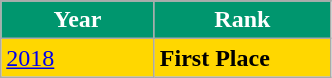<table class="wikitable">
<tr>
</tr>
<tr style="color:white;">
<th style="width:95px; background:#00966E;">Year</th>
<th style="width:110px; background:#00966E;">Rank</th>
</tr>
<tr bgcolor=gold>
<td> <a href='#'>2018</a></td>
<td><strong>First Place</strong> </td>
</tr>
</table>
